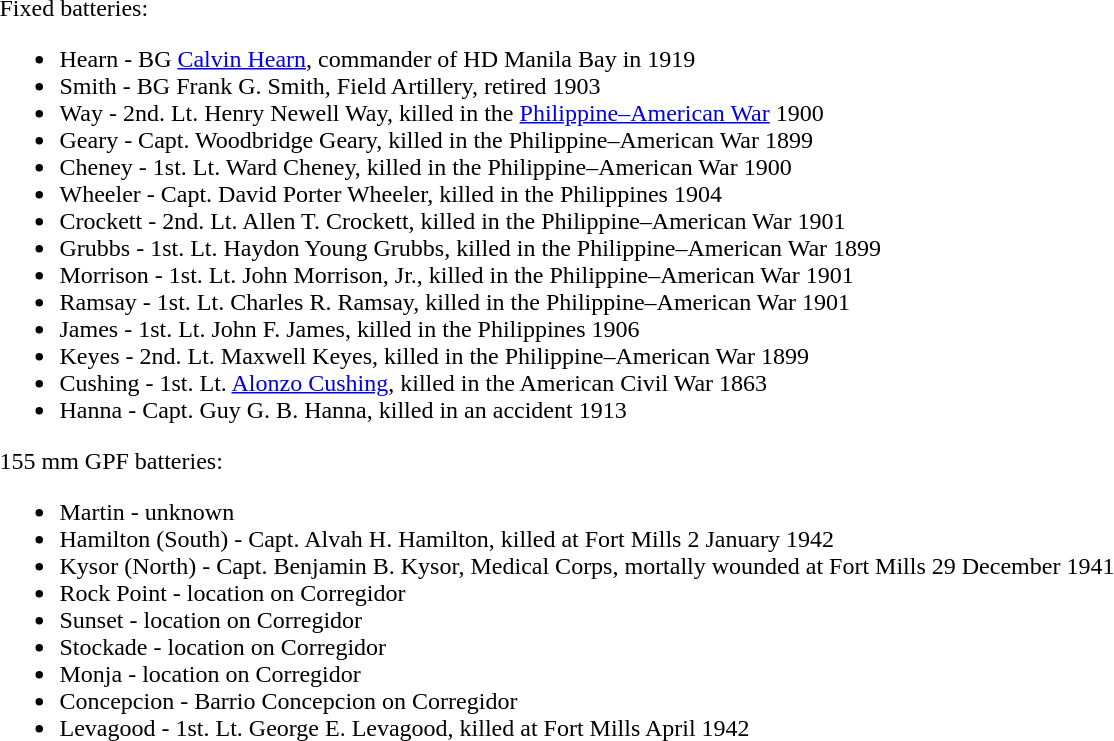<table width=80%>
<tr>
<td><br>

Fixed batteries:<ul><li>Hearn - BG <a href='#'>Calvin Hearn</a>, commander of HD Manila Bay in 1919</li><li>Smith - BG Frank G. Smith, Field Artillery, retired 1903</li><li>Way - 2nd. Lt. Henry Newell Way, killed in the <a href='#'>Philippine–American War</a> 1900</li><li>Geary - Capt. Woodbridge Geary, killed in the Philippine–American War 1899</li><li>Cheney - 1st. Lt. Ward Cheney, killed in the Philippine–American War 1900</li><li>Wheeler - Capt. David Porter Wheeler, killed in the Philippines 1904</li><li>Crockett - 2nd. Lt. Allen T. Crockett, killed in the Philippine–American War 1901</li><li>Grubbs - 1st. Lt. Haydon Young Grubbs, killed in the Philippine–American War 1899</li><li>Morrison - 1st. Lt. John Morrison, Jr., killed in the Philippine–American War 1901</li><li>Ramsay - 1st. Lt. Charles R. Ramsay, killed in the Philippine–American War 1901</li><li>James - 1st. Lt. John F. James, killed in the Philippines 1906</li><li>Keyes - 2nd. Lt. Maxwell Keyes, killed in the Philippine–American War 1899</li><li>Cushing - 1st. Lt. <a href='#'>Alonzo Cushing</a>, killed in the American Civil War 1863</li><li>Hanna - Capt. Guy G. B. Hanna, killed in an accident 1913</li></ul>
155 mm GPF batteries:<ul><li>Martin - unknown</li><li>Hamilton (South) - Capt. Alvah H. Hamilton, killed at Fort Mills 2 January 1942</li><li>Kysor (North) - Capt. Benjamin B. Kysor, Medical Corps, mortally wounded at Fort Mills 29 December 1941</li><li>Rock Point - location on Corregidor</li><li>Sunset - location on Corregidor</li><li>Stockade - location on Corregidor</li><li>Monja - location on Corregidor</li><li>Concepcion - Barrio Concepcion on Corregidor</li><li>Levagood - 1st. Lt. George E. Levagood, killed at Fort Mills April 1942</li></ul></td>
</tr>
</table>
